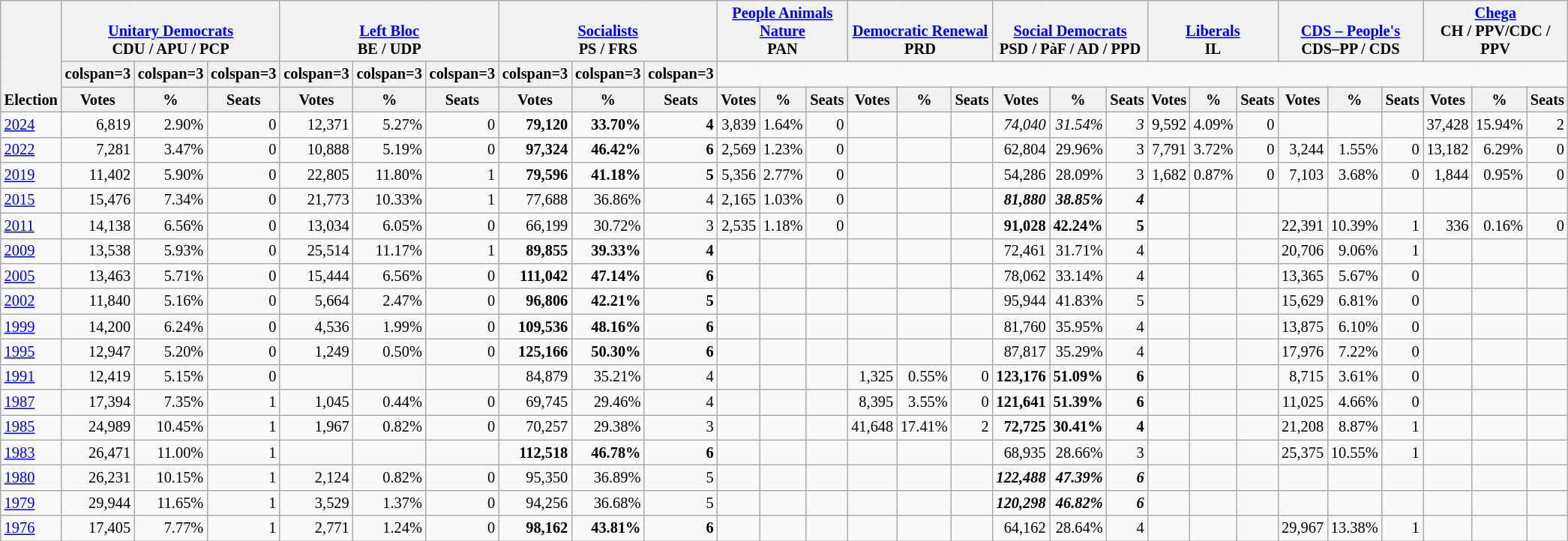<table class="wikitable" border="1" style="font-size:85%; text-align:right;">
<tr>
<th style="text-align:left;" valign=bottom rowspan=3>Election</th>
<th valign=bottom colspan=3><a href='#'>Unitary Democrats</a><br>CDU / APU / PCP</th>
<th valign=bottom colspan=3><a href='#'>Left Bloc</a><br>BE / UDP</th>
<th valign=bottom colspan=3><a href='#'>Socialists</a><br>PS / FRS</th>
<th valign=bottom colspan=3><a href='#'>People Animals Nature</a><br>PAN</th>
<th valign=bottom colspan=3><a href='#'>Democratic Renewal</a><br>PRD</th>
<th valign=bottom colspan=3><a href='#'>Social Democrats</a><br>PSD / PàF / AD / PPD</th>
<th valign=bottom colspan=3><a href='#'>Liberals</a><br>IL</th>
<th valign=bottom colspan=3><a href='#'>CDS – People's</a><br>CDS–PP / CDS</th>
<th valign=bottom colspan=3><a href='#'>Chega</a><br>CH / PPV/CDC / PPV</th>
</tr>
<tr>
<th>colspan=3 </th>
<th>colspan=3 </th>
<th>colspan=3 </th>
<th>colspan=3 </th>
<th>colspan=3 </th>
<th>colspan=3 </th>
<th>colspan=3 </th>
<th>colspan=3 </th>
<th>colspan=3 </th>
</tr>
<tr>
<th>Votes</th>
<th>%</th>
<th>Seats</th>
<th>Votes</th>
<th>%</th>
<th>Seats</th>
<th>Votes</th>
<th>%</th>
<th>Seats</th>
<th>Votes</th>
<th>%</th>
<th>Seats</th>
<th>Votes</th>
<th>%</th>
<th>Seats</th>
<th>Votes</th>
<th>%</th>
<th>Seats</th>
<th>Votes</th>
<th>%</th>
<th>Seats</th>
<th>Votes</th>
<th>%</th>
<th>Seats</th>
<th>Votes</th>
<th>%</th>
<th>Seats</th>
</tr>
<tr>
<td align=left><a href='#'>2024</a></td>
<td>6,819</td>
<td>2.90%</td>
<td>0</td>
<td>12,371</td>
<td>5.27%</td>
<td>0</td>
<td><strong>79,120</strong></td>
<td><strong>33.70%</strong></td>
<td><strong>4</strong></td>
<td>3,839</td>
<td>1.64%</td>
<td>0</td>
<td></td>
<td></td>
<td></td>
<td><em>74,040</em></td>
<td><em>31.54%</em></td>
<td><em>3</em></td>
<td>9,592</td>
<td>4.09%</td>
<td>0</td>
<td></td>
<td></td>
<td></td>
<td>37,428</td>
<td>15.94%</td>
<td>2</td>
</tr>
<tr>
<td align=left><a href='#'>2022</a></td>
<td>7,281</td>
<td>3.47%</td>
<td>0</td>
<td>10,888</td>
<td>5.19%</td>
<td>0</td>
<td><strong>97,324</strong></td>
<td><strong>46.42%</strong></td>
<td><strong>6</strong></td>
<td>2,569</td>
<td>1.23%</td>
<td>0</td>
<td></td>
<td></td>
<td></td>
<td>62,804</td>
<td>29.96%</td>
<td>3</td>
<td>7,791</td>
<td>3.72%</td>
<td>0</td>
<td>3,244</td>
<td>1.55%</td>
<td>0</td>
<td>13,182</td>
<td>6.29%</td>
<td>0</td>
</tr>
<tr>
<td align=left><a href='#'>2019</a></td>
<td>11,402</td>
<td>5.90%</td>
<td>0</td>
<td>22,805</td>
<td>11.80%</td>
<td>1</td>
<td><strong>79,596</strong></td>
<td><strong>41.18%</strong></td>
<td><strong>5</strong></td>
<td>5,356</td>
<td>2.77%</td>
<td>0</td>
<td></td>
<td></td>
<td></td>
<td>54,286</td>
<td>28.09%</td>
<td>3</td>
<td>1,682</td>
<td>0.87%</td>
<td>0</td>
<td>7,103</td>
<td>3.68%</td>
<td>0</td>
<td>1,844</td>
<td>0.95%</td>
<td>0</td>
</tr>
<tr>
<td align=left><a href='#'>2015</a></td>
<td>15,476</td>
<td>7.34%</td>
<td>0</td>
<td>21,773</td>
<td>10.33%</td>
<td>1</td>
<td>77,688</td>
<td>36.86%</td>
<td>4</td>
<td>2,165</td>
<td>1.03%</td>
<td>0</td>
<td></td>
<td></td>
<td></td>
<td><strong><em>81,880</em></strong></td>
<td><strong><em>38.85%</em></strong></td>
<td><strong><em>4</em></strong></td>
<td></td>
<td></td>
<td></td>
<td></td>
<td></td>
<td></td>
<td></td>
<td></td>
<td></td>
</tr>
<tr>
<td align=left><a href='#'>2011</a></td>
<td>14,138</td>
<td>6.56%</td>
<td>0</td>
<td>13,034</td>
<td>6.05%</td>
<td>0</td>
<td>66,199</td>
<td>30.72%</td>
<td>3</td>
<td>2,535</td>
<td>1.18%</td>
<td>0</td>
<td></td>
<td></td>
<td></td>
<td><strong>91,028</strong></td>
<td><strong>42.24%</strong></td>
<td><strong>5</strong></td>
<td></td>
<td></td>
<td></td>
<td>22,391</td>
<td>10.39%</td>
<td>1</td>
<td>336</td>
<td>0.16%</td>
<td>0</td>
</tr>
<tr>
<td align=left><a href='#'>2009</a></td>
<td>13,538</td>
<td>5.93%</td>
<td>0</td>
<td>25,514</td>
<td>11.17%</td>
<td>1</td>
<td><strong>89,855</strong></td>
<td><strong>39.33%</strong></td>
<td><strong>4</strong></td>
<td></td>
<td></td>
<td></td>
<td></td>
<td></td>
<td></td>
<td>72,461</td>
<td>31.71%</td>
<td>4</td>
<td></td>
<td></td>
<td></td>
<td>20,706</td>
<td>9.06%</td>
<td>1</td>
<td></td>
<td></td>
<td></td>
</tr>
<tr>
<td align=left><a href='#'>2005</a></td>
<td>13,463</td>
<td>5.71%</td>
<td>0</td>
<td>15,444</td>
<td>6.56%</td>
<td>0</td>
<td><strong>111,042</strong></td>
<td><strong>47.14%</strong></td>
<td><strong>6</strong></td>
<td></td>
<td></td>
<td></td>
<td></td>
<td></td>
<td></td>
<td>78,062</td>
<td>33.14%</td>
<td>4</td>
<td></td>
<td></td>
<td></td>
<td>13,365</td>
<td>5.67%</td>
<td>0</td>
<td></td>
<td></td>
<td></td>
</tr>
<tr>
<td align=left><a href='#'>2002</a></td>
<td>11,840</td>
<td>5.16%</td>
<td>0</td>
<td>5,664</td>
<td>2.47%</td>
<td>0</td>
<td><strong>96,806</strong></td>
<td><strong>42.21%</strong></td>
<td><strong>5</strong></td>
<td></td>
<td></td>
<td></td>
<td></td>
<td></td>
<td></td>
<td>95,944</td>
<td>41.83%</td>
<td>5</td>
<td></td>
<td></td>
<td></td>
<td>15,629</td>
<td>6.81%</td>
<td>0</td>
<td></td>
<td></td>
<td></td>
</tr>
<tr>
<td align=left><a href='#'>1999</a></td>
<td>14,200</td>
<td>6.24%</td>
<td>0</td>
<td>4,536</td>
<td>1.99%</td>
<td>0</td>
<td><strong>109,536</strong></td>
<td><strong>48.16%</strong></td>
<td><strong>6</strong></td>
<td></td>
<td></td>
<td></td>
<td></td>
<td></td>
<td></td>
<td>81,760</td>
<td>35.95%</td>
<td>4</td>
<td></td>
<td></td>
<td></td>
<td>13,875</td>
<td>6.10%</td>
<td>0</td>
<td></td>
<td></td>
<td></td>
</tr>
<tr>
<td align=left><a href='#'>1995</a></td>
<td>12,947</td>
<td>5.20%</td>
<td>0</td>
<td>1,249</td>
<td>0.50%</td>
<td>0</td>
<td><strong>125,166</strong></td>
<td><strong>50.30%</strong></td>
<td><strong>6</strong></td>
<td></td>
<td></td>
<td></td>
<td></td>
<td></td>
<td></td>
<td>87,817</td>
<td>35.29%</td>
<td>4</td>
<td></td>
<td></td>
<td></td>
<td>17,976</td>
<td>7.22%</td>
<td>0</td>
<td></td>
<td></td>
<td></td>
</tr>
<tr>
<td align=left><a href='#'>1991</a></td>
<td>12,419</td>
<td>5.15%</td>
<td>0</td>
<td></td>
<td></td>
<td></td>
<td>84,879</td>
<td>35.21%</td>
<td>4</td>
<td></td>
<td></td>
<td></td>
<td>1,325</td>
<td>0.55%</td>
<td>0</td>
<td><strong>123,176</strong></td>
<td><strong>51.09%</strong></td>
<td><strong>6</strong></td>
<td></td>
<td></td>
<td></td>
<td>8,715</td>
<td>3.61%</td>
<td>0</td>
<td></td>
<td></td>
<td></td>
</tr>
<tr>
<td align=left><a href='#'>1987</a></td>
<td>17,394</td>
<td>7.35%</td>
<td>1</td>
<td>1,045</td>
<td>0.44%</td>
<td>0</td>
<td>69,745</td>
<td>29.46%</td>
<td>4</td>
<td></td>
<td></td>
<td></td>
<td>8,395</td>
<td>3.55%</td>
<td>0</td>
<td><strong>121,641</strong></td>
<td><strong>51.39%</strong></td>
<td><strong>6</strong></td>
<td></td>
<td></td>
<td></td>
<td>11,025</td>
<td>4.66%</td>
<td>0</td>
<td></td>
<td></td>
<td></td>
</tr>
<tr>
<td align=left><a href='#'>1985</a></td>
<td>24,989</td>
<td>10.45%</td>
<td>1</td>
<td>1,967</td>
<td>0.82%</td>
<td>0</td>
<td>70,257</td>
<td>29.38%</td>
<td>3</td>
<td></td>
<td></td>
<td></td>
<td>41,648</td>
<td>17.41%</td>
<td>2</td>
<td><strong>72,725</strong></td>
<td><strong>30.41%</strong></td>
<td><strong>4</strong></td>
<td></td>
<td></td>
<td></td>
<td>21,208</td>
<td>8.87%</td>
<td>1</td>
<td></td>
<td></td>
<td></td>
</tr>
<tr>
<td align=left><a href='#'>1983</a></td>
<td>26,471</td>
<td>11.00%</td>
<td>1</td>
<td></td>
<td></td>
<td></td>
<td><strong>112,518</strong></td>
<td><strong>46.78%</strong></td>
<td><strong>6</strong></td>
<td></td>
<td></td>
<td></td>
<td></td>
<td></td>
<td></td>
<td>68,935</td>
<td>28.66%</td>
<td>3</td>
<td></td>
<td></td>
<td></td>
<td>25,375</td>
<td>10.55%</td>
<td>1</td>
<td></td>
<td></td>
<td></td>
</tr>
<tr>
<td align=left><a href='#'>1980</a></td>
<td>26,231</td>
<td>10.15%</td>
<td>1</td>
<td>2,124</td>
<td>0.82%</td>
<td>0</td>
<td>95,350</td>
<td>36.89%</td>
<td>5</td>
<td></td>
<td></td>
<td></td>
<td></td>
<td></td>
<td></td>
<td><strong><em>122,488</em></strong></td>
<td><strong><em>47.39%</em></strong></td>
<td><strong><em>6</em></strong></td>
<td></td>
<td></td>
<td></td>
<td></td>
<td></td>
<td></td>
<td></td>
<td></td>
<td></td>
</tr>
<tr>
<td align=left><a href='#'>1979</a></td>
<td>29,944</td>
<td>11.65%</td>
<td>1</td>
<td>3,529</td>
<td>1.37%</td>
<td>0</td>
<td>94,256</td>
<td>36.68%</td>
<td>5</td>
<td></td>
<td></td>
<td></td>
<td></td>
<td></td>
<td></td>
<td><strong><em>120,298</em></strong></td>
<td><strong><em>46.82%</em></strong></td>
<td><strong><em>6</em></strong></td>
<td></td>
<td></td>
<td></td>
<td></td>
<td></td>
<td></td>
<td></td>
<td></td>
<td></td>
</tr>
<tr>
<td align=left><a href='#'>1976</a></td>
<td>17,405</td>
<td>7.77%</td>
<td>1</td>
<td>2,771</td>
<td>1.24%</td>
<td>0</td>
<td><strong>98,162</strong></td>
<td><strong>43.81%</strong></td>
<td><strong>6</strong></td>
<td></td>
<td></td>
<td></td>
<td></td>
<td></td>
<td></td>
<td>64,162</td>
<td>28.64%</td>
<td>4</td>
<td></td>
<td></td>
<td></td>
<td>29,967</td>
<td>13.38%</td>
<td>1</td>
<td></td>
<td></td>
<td></td>
</tr>
</table>
